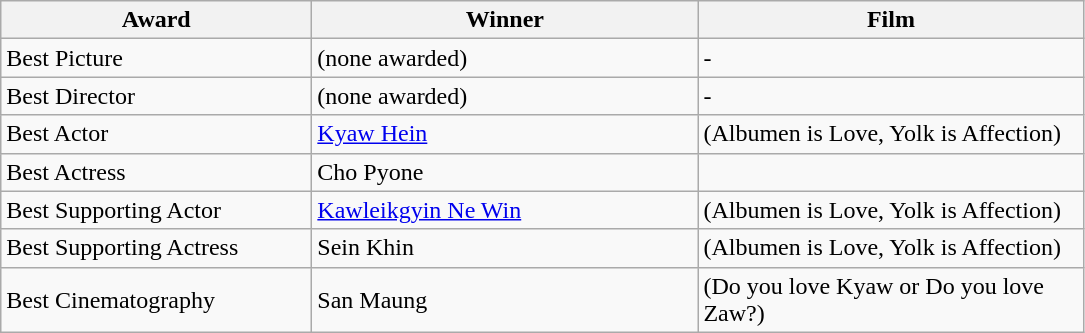<table class="wikitable">
<tr>
<th width="200"><strong>Award</strong></th>
<th width="250"><strong>Winner</strong></th>
<th width="250"><strong>Film</strong></th>
</tr>
<tr>
<td>Best Picture</td>
<td>(none awarded)</td>
<td>-</td>
</tr>
<tr>
<td>Best Director</td>
<td>(none awarded)</td>
<td>-</td>
</tr>
<tr>
<td>Best Actor</td>
<td><a href='#'>Kyaw Hein</a></td>
<td> (Albumen is Love, Yolk is Affection)</td>
</tr>
<tr>
<td>Best Actress</td>
<td>Cho Pyone</td>
<td></td>
</tr>
<tr>
<td>Best Supporting Actor</td>
<td><a href='#'>Kawleikgyin Ne Win</a></td>
<td> (Albumen is Love, Yolk is Affection)</td>
</tr>
<tr>
<td>Best Supporting Actress</td>
<td>Sein Khin</td>
<td> (Albumen is Love, Yolk is Affection)</td>
</tr>
<tr>
<td>Best Cinematography</td>
<td>San Maung</td>
<td> (Do you love Kyaw or Do you love Zaw?)</td>
</tr>
</table>
